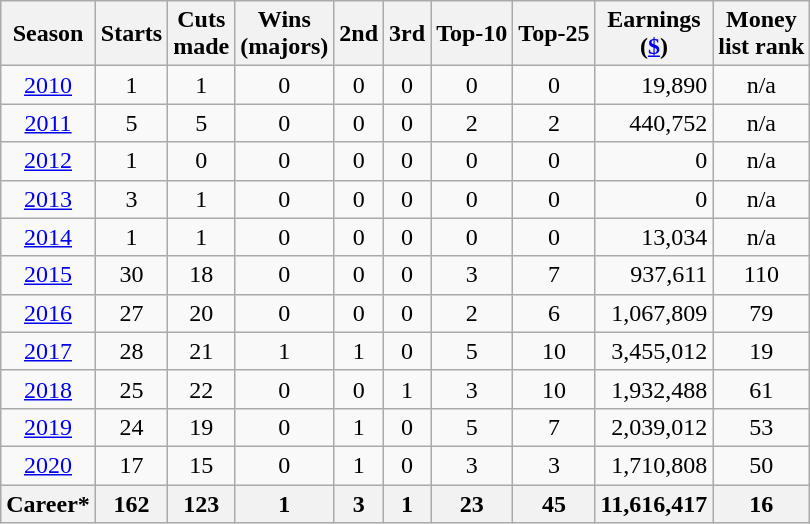<table class="wikitable" style="text-align:center">
<tr>
<th>Season</th>
<th>Starts</th>
<th>Cuts<br>made</th>
<th>Wins<br>(majors)</th>
<th>2nd</th>
<th>3rd</th>
<th>Top-10</th>
<th>Top-25</th>
<th>Earnings<br>(<a href='#'>$</a>)</th>
<th>Money<br>list rank</th>
</tr>
<tr>
<td><a href='#'>2010</a></td>
<td>1</td>
<td>1</td>
<td>0</td>
<td>0</td>
<td>0</td>
<td>0</td>
<td>0</td>
<td style="text-align:right;">19,890</td>
<td>n/a</td>
</tr>
<tr>
<td><a href='#'>2011</a></td>
<td>5</td>
<td>5</td>
<td>0</td>
<td>0</td>
<td>0</td>
<td>2</td>
<td>2</td>
<td style="text-align:right;">440,752</td>
<td>n/a</td>
</tr>
<tr>
<td><a href='#'>2012</a></td>
<td>1</td>
<td>0</td>
<td>0</td>
<td>0</td>
<td>0</td>
<td>0</td>
<td>0</td>
<td style="text-align:right;">0</td>
<td>n/a</td>
</tr>
<tr>
<td><a href='#'>2013</a></td>
<td>3</td>
<td>1</td>
<td>0</td>
<td>0</td>
<td>0</td>
<td>0</td>
<td>0</td>
<td style="text-align:right;">0 </td>
<td>n/a</td>
</tr>
<tr>
<td><a href='#'>2014</a></td>
<td>1</td>
<td>1</td>
<td>0</td>
<td>0</td>
<td>0</td>
<td>0</td>
<td>0</td>
<td style="text-align:right;">13,034</td>
<td>n/a</td>
</tr>
<tr>
<td><a href='#'>2015</a></td>
<td>30</td>
<td>18</td>
<td>0</td>
<td>0</td>
<td>0</td>
<td>3</td>
<td>7</td>
<td style="text-align:right;">937,611</td>
<td>110</td>
</tr>
<tr>
<td><a href='#'>2016</a></td>
<td>27</td>
<td>20</td>
<td>0</td>
<td>0</td>
<td>0</td>
<td>2</td>
<td>6</td>
<td style="text-align:right;">1,067,809</td>
<td>79</td>
</tr>
<tr>
<td><a href='#'>2017</a></td>
<td>28</td>
<td>21</td>
<td>1</td>
<td>1</td>
<td>0</td>
<td>5</td>
<td>10</td>
<td style="text-align:right;">3,455,012</td>
<td>19</td>
</tr>
<tr>
<td><a href='#'>2018</a></td>
<td>25</td>
<td>22</td>
<td>0</td>
<td>0</td>
<td>1</td>
<td>3</td>
<td>10</td>
<td style="text-align:right;">1,932,488</td>
<td>61</td>
</tr>
<tr>
<td><a href='#'>2019</a></td>
<td>24</td>
<td>19</td>
<td>0</td>
<td>1</td>
<td>0</td>
<td>5</td>
<td>7</td>
<td style="text-align:right;">2,039,012</td>
<td>53</td>
</tr>
<tr>
<td><a href='#'>2020</a></td>
<td>17</td>
<td>15</td>
<td>0</td>
<td>1</td>
<td>0</td>
<td>3</td>
<td>3</td>
<td style="text-align:right;">1,710,808</td>
<td>50</td>
</tr>
<tr>
<th>Career*</th>
<th>162</th>
<th>123</th>
<th>1</th>
<th>3</th>
<th>1</th>
<th>23</th>
<th>45</th>
<th>11,616,417</th>
<th>16</th>
</tr>
</table>
